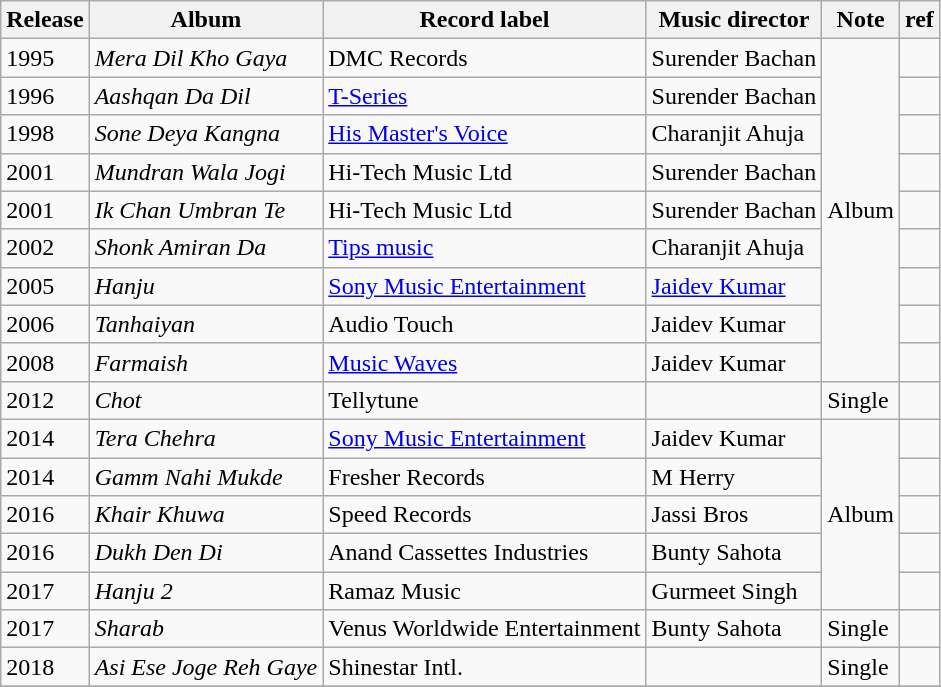<table class="wikitable">
<tr>
<th>Release</th>
<th>Album</th>
<th>Record label</th>
<th>Music director</th>
<th>Note</th>
<th>ref</th>
</tr>
<tr>
<td>1995</td>
<td><em>Mera Dil Kho Gaya</em></td>
<td>DMC Records</td>
<td>Surender Bachan</td>
<td rowspan="9" style="text-align: center;">Album</td>
<td></td>
</tr>
<tr>
<td>1996</td>
<td><em>Aashqan Da Dil</em></td>
<td><a href='#'>T-Series</a></td>
<td>Surender Bachan</td>
<td></td>
</tr>
<tr>
<td>1998</td>
<td><em>Sone Deya Kangna</em></td>
<td><a href='#'>His Master's Voice</a></td>
<td>Charanjit Ahuja</td>
<td></td>
</tr>
<tr>
<td>2001</td>
<td><em>Mundran Wala Jogi</em></td>
<td>Hi-Tech Music Ltd</td>
<td>Surender Bachan</td>
<td></td>
</tr>
<tr>
<td>2001</td>
<td><em>Ik Chan Umbran Te</em></td>
<td>Hi-Tech Music Ltd</td>
<td>Surender Bachan</td>
<td></td>
</tr>
<tr>
<td>2002</td>
<td><em>Shonk Amiran Da</em></td>
<td><a href='#'>Tips music</a></td>
<td>Charanjit Ahuja</td>
<td></td>
</tr>
<tr>
<td>2005</td>
<td><em>Hanju</em></td>
<td><a href='#'>Sony Music Entertainment</a></td>
<td><a href='#'>Jaidev Kumar</a></td>
<td></td>
</tr>
<tr>
<td>2006</td>
<td><em>Tanhaiyan</em></td>
<td>Audio Touch</td>
<td>Jaidev Kumar</td>
<td></td>
</tr>
<tr>
<td>2008</td>
<td><em>Farmaish</em></td>
<td><a href='#'>Music Waves</a></td>
<td>Jaidev Kumar</td>
<td></td>
</tr>
<tr>
<td>2012</td>
<td><em>Chot</em></td>
<td>Tellytune</td>
<td></td>
<td>Single</td>
<td></td>
</tr>
<tr>
<td>2014</td>
<td><em>Tera Chehra</em></td>
<td><a href='#'>Sony Music Entertainment</a></td>
<td>Jaidev Kumar</td>
<td rowspan="5" style="text-align: center;">Album</td>
<td></td>
</tr>
<tr>
<td>2014</td>
<td><em>Gamm Nahi Mukde</em></td>
<td>Fresher Records</td>
<td>M Herry</td>
<td></td>
</tr>
<tr>
<td>2016</td>
<td><em>Khair Khuwa</em></td>
<td>Speed Records</td>
<td>Jassi Bros</td>
<td></td>
</tr>
<tr>
<td>2016</td>
<td><em>Dukh Den Di</em></td>
<td>Anand Cassettes Industries</td>
<td>Bunty Sahota</td>
<td></td>
</tr>
<tr>
<td>2017</td>
<td><em>Hanju 2</em></td>
<td>Ramaz Music</td>
<td>Gurmeet Singh</td>
<td></td>
</tr>
<tr>
<td>2017</td>
<td><em>Sharab</em></td>
<td>Venus Worldwide Entertainment</td>
<td>Bunty Sahota</td>
<td>Single</td>
<td></td>
</tr>
<tr>
<td>2018</td>
<td><em>Asi Ese Joge Reh Gaye</em></td>
<td>Shinestar Intl.</td>
<td></td>
<td>Single</td>
<td></td>
</tr>
<tr>
</tr>
</table>
